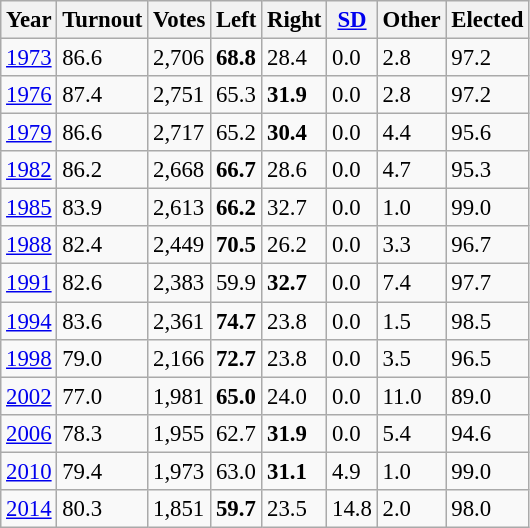<table class="wikitable sortable" style="font-size: 95%;">
<tr>
<th>Year</th>
<th>Turnout</th>
<th>Votes</th>
<th>Left</th>
<th>Right</th>
<th><a href='#'>SD</a></th>
<th>Other</th>
<th>Elected</th>
</tr>
<tr>
<td><a href='#'>1973</a></td>
<td>86.6</td>
<td>2,706</td>
<td><strong>68.8</strong></td>
<td>28.4</td>
<td>0.0</td>
<td>2.8</td>
<td>97.2</td>
</tr>
<tr>
<td><a href='#'>1976</a></td>
<td>87.4</td>
<td>2,751</td>
<td>65.3</td>
<td><strong>31.9</strong></td>
<td>0.0</td>
<td>2.8</td>
<td>97.2</td>
</tr>
<tr>
<td><a href='#'>1979</a></td>
<td>86.6</td>
<td>2,717</td>
<td>65.2</td>
<td><strong>30.4</strong></td>
<td>0.0</td>
<td>4.4</td>
<td>95.6</td>
</tr>
<tr>
<td><a href='#'>1982</a></td>
<td>86.2</td>
<td>2,668</td>
<td><strong>66.7</strong></td>
<td>28.6</td>
<td>0.0</td>
<td>4.7</td>
<td>95.3</td>
</tr>
<tr>
<td><a href='#'>1985</a></td>
<td>83.9</td>
<td>2,613</td>
<td><strong>66.2</strong></td>
<td>32.7</td>
<td>0.0</td>
<td>1.0</td>
<td>99.0</td>
</tr>
<tr>
<td><a href='#'>1988</a></td>
<td>82.4</td>
<td>2,449</td>
<td><strong>70.5</strong></td>
<td>26.2</td>
<td>0.0</td>
<td>3.3</td>
<td>96.7</td>
</tr>
<tr>
<td><a href='#'>1991</a></td>
<td>82.6</td>
<td>2,383</td>
<td>59.9</td>
<td><strong>32.7</strong></td>
<td>0.0</td>
<td>7.4</td>
<td>97.7</td>
</tr>
<tr>
<td><a href='#'>1994</a></td>
<td>83.6</td>
<td>2,361</td>
<td><strong>74.7</strong></td>
<td>23.8</td>
<td>0.0</td>
<td>1.5</td>
<td>98.5</td>
</tr>
<tr>
<td><a href='#'>1998</a></td>
<td>79.0</td>
<td>2,166</td>
<td><strong>72.7</strong></td>
<td>23.8</td>
<td>0.0</td>
<td>3.5</td>
<td>96.5</td>
</tr>
<tr>
<td><a href='#'>2002</a></td>
<td>77.0</td>
<td>1,981</td>
<td><strong>65.0</strong></td>
<td>24.0</td>
<td>0.0</td>
<td>11.0</td>
<td>89.0</td>
</tr>
<tr>
<td><a href='#'>2006</a></td>
<td>78.3</td>
<td>1,955</td>
<td>62.7</td>
<td><strong>31.9</strong></td>
<td>0.0</td>
<td>5.4</td>
<td>94.6</td>
</tr>
<tr>
<td><a href='#'>2010</a></td>
<td>79.4</td>
<td>1,973</td>
<td>63.0</td>
<td><strong>31.1</strong></td>
<td>4.9</td>
<td>1.0</td>
<td>99.0</td>
</tr>
<tr>
<td><a href='#'>2014</a></td>
<td>80.3</td>
<td>1,851</td>
<td><strong>59.7</strong></td>
<td>23.5</td>
<td>14.8</td>
<td>2.0</td>
<td>98.0</td>
</tr>
</table>
